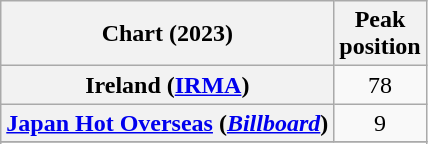<table class="wikitable sortable plainrowheaders" style="text-align:center">
<tr>
<th scope="col">Chart (2023)</th>
<th scope="col">Peak<br>position</th>
</tr>
<tr>
<th scope="row">Ireland (<a href='#'>IRMA</a>)</th>
<td>78</td>
</tr>
<tr>
<th scope="row"><a href='#'>Japan Hot Overseas</a> (<em><a href='#'>Billboard</a></em>)</th>
<td>9</td>
</tr>
<tr>
</tr>
<tr>
</tr>
</table>
